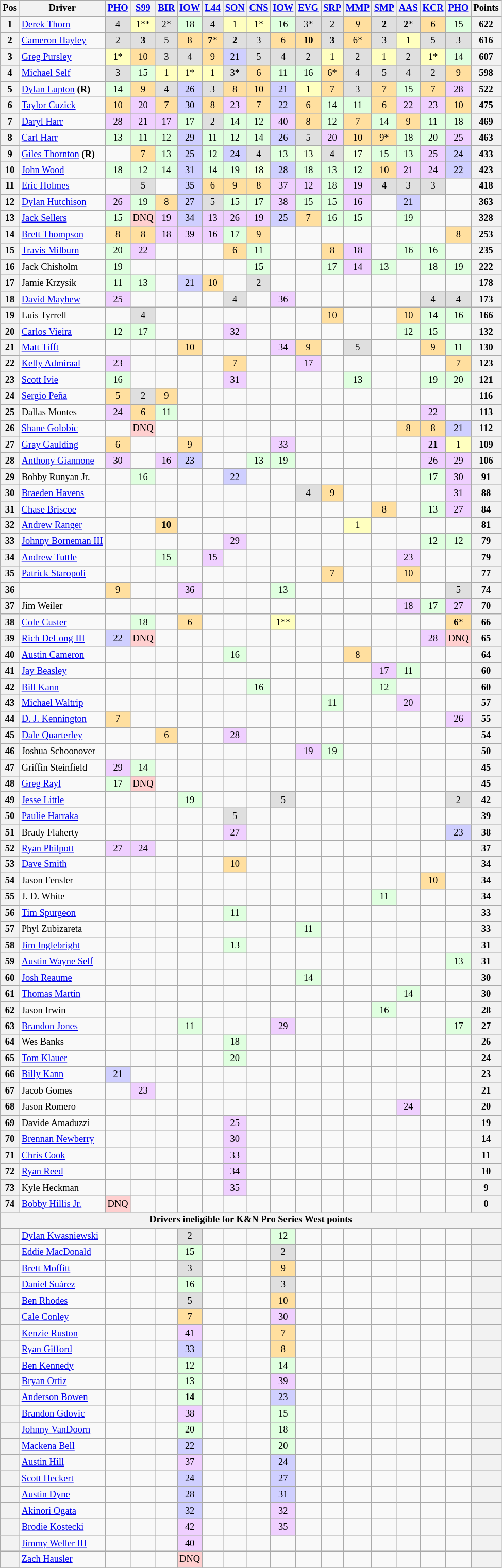<table class="wikitable" style="font-size:77%; text-align:center;">
<tr>
<th valign="middle">Pos</th>
<th valign="middle">Driver</th>
<th><a href='#'>PHO</a></th>
<th><a href='#'>S99</a></th>
<th><a href='#'>BIR</a></th>
<th><a href='#'>IOW</a></th>
<th><a href='#'>L44</a></th>
<th><a href='#'>SON</a></th>
<th><a href='#'>CNS</a></th>
<th><a href='#'>IOW</a></th>
<th><a href='#'>EVG</a></th>
<th><a href='#'>SRP</a></th>
<th><a href='#'>MMP</a></th>
<th><a href='#'>SMP</a></th>
<th><a href='#'>AAS</a></th>
<th><a href='#'>KCR</a></th>
<th><a href='#'>PHO</a></th>
<th valign="middle">Points</th>
</tr>
<tr>
<th>1</th>
<td align="left"><a href='#'>Derek Thorn</a></td>
<td style="background-color:#DFDFDF">4</td>
<td style="background-color:#FFFFBF">1**</td>
<td style="background-color:#DFDFDF">2*</td>
<td style="background-color:#DFFFDF">18</td>
<td style="background-color:#DFDFDF">4</td>
<td style="background-color:#FFFFBF">1</td>
<td style="background-color:#FFFFBF"><strong>1</strong>*</td>
<td style="background-color:#DFFFDF">16</td>
<td style="background-color:#DFDFDF">3*</td>
<td style="background-color:#DFDFDF">2</td>
<td style="background-color:#FFDF9F"><em>9</em></td>
<td style="background-color:#DFDFDF"><strong>2</strong></td>
<td style="background-color:#DFDFDF"><strong>2</strong>*</td>
<td style="background-color:#FFDF9F">6</td>
<td style="background-color:#DFFFDF">15</td>
<th>622</th>
</tr>
<tr>
<th>2</th>
<td align="left"><a href='#'>Cameron Hayley</a></td>
<td style="background:#DFDFDF;">2</td>
<td style="background:#DFDFDF;"><strong>3</strong></td>
<td style="background:#DFDFDF;">5</td>
<td style="background:#FFDF9F;">8</td>
<td style="background:#FFDF9F;"><strong>7</strong>*</td>
<td style="background:#DFDFDF;"><strong>2</strong></td>
<td style="background:#DFDFDF;">3</td>
<td style="background:#FFDF9F;">6</td>
<td style="background:#FFDF9F;"><strong>10</strong></td>
<td style="background:#DFDFDF;"><strong>3</strong></td>
<td style="background:#FFDF9F;">6*</td>
<td style="background:#DFDFDF;">3</td>
<td style="background:#FFFFBF;">1</td>
<td style="background:#DFDFDF;">5</td>
<td style="background:#DFDFDF;">3</td>
<th>616</th>
</tr>
<tr>
<th>3</th>
<td align="left"><a href='#'>Greg Pursley</a></td>
<td style="background:#FFFFBF;"><strong>1</strong>*</td>
<td style="background:#FFDF9F;">10</td>
<td style="background:#DFDFDF;">3</td>
<td style="background:#DFDFDF;">4</td>
<td style="background:#FFDF9F;">9</td>
<td style="background:#CFCFFF;">21</td>
<td style="background:#DFDFDF;">5</td>
<td style="background:#DFDFDF;">4</td>
<td style="background:#DFDFDF;">2</td>
<td style="background:#FFFFBF;">1</td>
<td style="background:#DFDFDF;">2</td>
<td style="background:#FFFFBF;">1</td>
<td style="background:#DFDFDF;">2</td>
<td style="background:#FFFFBF;">1*</td>
<td style="background:#DFFFDF;">14</td>
<th>607</th>
</tr>
<tr>
<th>4</th>
<td align="left"><a href='#'>Michael Self</a></td>
<td style="background:#DFDFDF;">3</td>
<td style="background:#DFFFDF;">15</td>
<td style="background:#FFFFBF;">1</td>
<td style="background:#FFFFBF;">1*</td>
<td style="background:#FFFFBF;">1</td>
<td style="background:#DFDFDF;">3*</td>
<td style="background:#FFDF9F;">6</td>
<td style="background:#DFFFDF;">11</td>
<td style="background:#DFFFDF;">16</td>
<td style="background:#FFDF9F;">6*</td>
<td style="background:#DFDFDF;">4</td>
<td style="background:#DFDFDF;">5</td>
<td style="background:#DFDFDF;">4</td>
<td style="background:#DFDFDF;">2</td>
<td style="background:#FFDF9F;">9</td>
<th>598</th>
</tr>
<tr>
<th>5</th>
<td align="left"><a href='#'>Dylan Lupton</a> <strong>(R)</strong></td>
<td style="background:#DFFFDF;">14</td>
<td style="background:#FFDF9F;">9</td>
<td style="background:#DFDFDF;">4</td>
<td style="background:#CFCFFF;">26</td>
<td style="background:#DFDFDF;">3</td>
<td style="background:#FFDF9F;">8</td>
<td style="background:#FFDF9F;">10</td>
<td style="background:#CFCFFF;">21</td>
<td style="background:#FFFFBF;">1</td>
<td style="background:#FFDF9F;">7</td>
<td style="background:#DFDFDF;">3</td>
<td style="background:#FFDF9F;">7</td>
<td style="background:#DFFFDF;">15</td>
<td style="background:#FFDF9F;">7</td>
<td style="background:#EFCFFF;">28</td>
<th>522</th>
</tr>
<tr>
<th>6</th>
<td align="left"><a href='#'>Taylor Cuzick</a></td>
<td style="background:#FFDF9F;">10</td>
<td style="background:#EFCFFF;">20</td>
<td style="background:#FFDF9F;">7</td>
<td style="background:#CFCFFF;">30</td>
<td style="background:#FFDF9F;">8</td>
<td style="background:#EFCFFF;">23</td>
<td style="background:#FFDF9F;">7</td>
<td style="background:#CFCFFF;">22</td>
<td style="background:#FFDF9F;">6</td>
<td style="background:#DFFFDF;">14</td>
<td style="background:#DFFFDF;">11</td>
<td style="background:#FFDF9F;">6</td>
<td style="background:#EFCFFF;">22</td>
<td style="background:#EFCFFF;">23</td>
<td style="background:#FFDF9F;">10</td>
<th>475</th>
</tr>
<tr>
<th>7</th>
<td align="left"><a href='#'>Daryl Harr</a></td>
<td style="background:#EFCFFF;">28</td>
<td style="background:#EFCFFF;">21</td>
<td style="background:#EFCFFF;">17</td>
<td style="background:#DFFFDF;">17</td>
<td style="background:#DFDFDF;">2</td>
<td style="background:#DFFFDF;">14</td>
<td style="background:#DFFFDF;">12</td>
<td style="background:#EFCFFF;">40</td>
<td style="background:#FFDF9F;">8</td>
<td style="background:#DFFFDF;">12</td>
<td style="background:#FFDF9F;">7</td>
<td style="background:#DFFFDF;">14</td>
<td style="background:#FFDF9F;">9</td>
<td style="background:#DFFFDF;">11</td>
<td style="background:#DFFFDF;">18</td>
<th>469</th>
</tr>
<tr>
<th>8</th>
<td align="left"><a href='#'>Carl Harr</a></td>
<td style="background:#DFFFDF;">13</td>
<td style="background:#DFFFDF;">11</td>
<td style="background:#DFFFDF;">12</td>
<td style="background:#CFCFFF;">29</td>
<td style="background:#DFFFDF;">11</td>
<td style="background:#DFFFDF;">12</td>
<td style="background:#DFFFDF;">14</td>
<td style="background:#CFCFFF;">26</td>
<td style="background:#DFDFDF;">5</td>
<td style="background:#EFCFFF;">20</td>
<td style="background:#FFDF9F;">10</td>
<td style="background:#FFDF9F;">9*</td>
<td style="background:#DFFFDF;">18</td>
<td style="background:#DFFFDF;">20</td>
<td style="background:#EFCFFF;">25</td>
<th>463</th>
</tr>
<tr>
<th>9</th>
<td align="left"><a href='#'>Giles Thornton</a> <strong>(R)</strong></td>
<td></td>
<td style="background:#FFDF9F;">7</td>
<td style="background:#DFFFDF;">13</td>
<td style="background:#CFCFFF;">25</td>
<td style="background:#DFFFDF;">12</td>
<td style="background:#CFCFFF;">24</td>
<td style="background:#DFDFDF;">4</td>
<td style="background:#DFFFDF;">13</td>
<td style="background:#EFFFDF;">13</td>
<td style="background:#DFDFDF;">4</td>
<td style="background:#EFFFDF;">17</td>
<td style="background:#DFFFDF;">15</td>
<td style="background:#DFFFDF;">13</td>
<td style="background:#EFCFFF;">25</td>
<td style="background:#CFCFFF;">24</td>
<th>433</th>
</tr>
<tr>
<th>10</th>
<td align="left"><a href='#'>John Wood</a></td>
<td style="background:#DFFFDF;">18</td>
<td style="background:#DFFFDF;">12</td>
<td style="background:#DFFFDF;">14</td>
<td style="background:#CFCFFF;">31</td>
<td style="background:#DFFFDF;">14</td>
<td style="background:#DFFFDF;">19</td>
<td style="background:#EFFFDF;">18</td>
<td style="background:#CFCFFF;">28</td>
<td style="background:#DFFFDF;">18</td>
<td style="background:#DFFFDF;">13</td>
<td style="background:#DFFFDF;">12</td>
<td style="background:#FFDF9F;">10</td>
<td style="background:#EFCFFF;">21</td>
<td style="background:#EFCFFF;">24</td>
<td style="background:#CFCFFF;">22</td>
<th>423</th>
</tr>
<tr>
<th>11</th>
<td align="left"><a href='#'>Eric Holmes</a></td>
<td></td>
<td style="background:#DFDFDF;">5</td>
<td></td>
<td style="background:#CFCFFF;">35</td>
<td style="background:#FFDF9F;">6</td>
<td style="background:#FFDF9F;">9</td>
<td style="background:#FFDF9F;">8</td>
<td style="background:#EFCFFF;">37</td>
<td style="background:#EFCFFF;">12</td>
<td style="background:#DFFFDF;">18</td>
<td style="background:#EFCFFF;">19</td>
<td style="background:#DFDFDF;">4</td>
<td style="background:#DFDFDF;">3</td>
<td style="background:#DFDFDF;">3</td>
<td></td>
<th>418</th>
</tr>
<tr>
<th>12</th>
<td align="left"><a href='#'>Dylan Hutchison</a></td>
<td style="background:#EFCFFF;">26</td>
<td style="background:#DFFFDF;">19</td>
<td style="background:#FFDF9F;">8</td>
<td style="background:#CFCFFF;">27</td>
<td style="background:#DFDFDF;">5</td>
<td style="background:#DFFFDF;">15</td>
<td style="background:#DFFFDF;">17</td>
<td style="background:#EFCFFF;">38</td>
<td style="background:#DFFFDF;">15</td>
<td style="background:#DFFFDF;">15</td>
<td style="background:#EFCFFF;">16</td>
<td></td>
<td style="background:#CFCFFF;">21</td>
<td></td>
<td></td>
<th>363</th>
</tr>
<tr>
<th>13</th>
<td align="left"><a href='#'>Jack Sellers</a></td>
<td style="background:#DFFFDF;">15</td>
<td style="background:#FFCFCF;">DNQ</td>
<td style="background:#EFCFFF;">19</td>
<td style="background:#CFCFFF;">34</td>
<td style="background:#EFCFFF;">13</td>
<td style="background:#EFCFFF;">26</td>
<td style="background:#EFCFFF;">19</td>
<td style="background:#CFCFFF;">25</td>
<td style="background:#FFDF9F;">7</td>
<td style="background:#DFFFDF;">16</td>
<td style="background:#DFFFDF;">15</td>
<td></td>
<td style="background:#DFFFDF;">19</td>
<td></td>
<td></td>
<th>328</th>
</tr>
<tr>
<th>14</th>
<td align="left"><a href='#'>Brett Thompson</a></td>
<td style="background:#FFDF9F;">8</td>
<td style="background:#FFDF9F;">8</td>
<td style="background:#EFCFFF;">18</td>
<td style="background:#EFCFFF;">39</td>
<td style="background:#EFCFFF;">16</td>
<td style="background:#DFFFDF;">17</td>
<td style="background:#FFDF9F;">9</td>
<td></td>
<td></td>
<td></td>
<td></td>
<td></td>
<td></td>
<td></td>
<td style="background:#FFDF9F;">8</td>
<th>253</th>
</tr>
<tr>
<th>15</th>
<td align="left"><a href='#'>Travis Milburn</a></td>
<td style="background:#DFFFDF;">20</td>
<td style="background:#EFCFFF;">22</td>
<td></td>
<td></td>
<td></td>
<td style="background:#FFDF9F;">6</td>
<td style="background:#DFFFDF;">11</td>
<td></td>
<td></td>
<td style="background:#FFDF9F;">8</td>
<td style="background:#EFCFFF;">18</td>
<td></td>
<td style="background:#DFFFDF;">16</td>
<td style="background:#DFFFDF;">16</td>
<td></td>
<th>235</th>
</tr>
<tr>
<th>16</th>
<td align="left">Jack Chisholm</td>
<td style="background:#DFFFDF;">19</td>
<td></td>
<td></td>
<td></td>
<td></td>
<td></td>
<td style="background:#DFFFDF;">15</td>
<td></td>
<td></td>
<td style="background:#DFFFDF;">17</td>
<td style="background:#EFCFFF;">14</td>
<td style="background:#DFFFDF;">13</td>
<td></td>
<td style="background:#DFFFDF;">18</td>
<td style="background:#DFFFDF;">19</td>
<th>222</th>
</tr>
<tr>
<th>17</th>
<td align="left">Jamie Krzysik</td>
<td style="background:#DFFFDF;">11</td>
<td style="background:#DFFFDF;">13</td>
<td></td>
<td style="background:#CFCFFF;">21</td>
<td style="background:#FFDF9F;">10</td>
<td></td>
<td style="background:#DFDFDF;">2</td>
<td></td>
<td></td>
<td></td>
<td></td>
<td></td>
<td></td>
<td></td>
<td></td>
<th>178</th>
</tr>
<tr>
<th>18</th>
<td align="left"><a href='#'>David Mayhew</a></td>
<td style="background:#EFCFFF;">25</td>
<td></td>
<td></td>
<td></td>
<td></td>
<td style="background:#DFDFDF;">4</td>
<td></td>
<td style="background:#EFCFFF;">36</td>
<td></td>
<td></td>
<td></td>
<td></td>
<td></td>
<td style="background:#DFDFDF;">4</td>
<td style="background:#DFDFDF;">4</td>
<th>173</th>
</tr>
<tr>
<th>19</th>
<td align="left">Luis Tyrrell</td>
<td></td>
<td style="background:#DFDFDF;">4</td>
<td></td>
<td></td>
<td></td>
<td></td>
<td></td>
<td></td>
<td></td>
<td style="background:#FFDF9F;">10</td>
<td></td>
<td></td>
<td style="background:#FFDF9F;">10</td>
<td style="background:#DFFFDF;">14</td>
<td style="background:#DFFFDF;">16</td>
<th>166</th>
</tr>
<tr>
<th>20</th>
<td align="left"><a href='#'>Carlos Vieira</a></td>
<td style="background:#DFFFDF;">12</td>
<td style="background:#DFFFDF;">17</td>
<td></td>
<td></td>
<td></td>
<td style="background:#EFCFFF;">32</td>
<td></td>
<td></td>
<td></td>
<td></td>
<td></td>
<td></td>
<td style="background:#DFFFDF;">12</td>
<td style="background:#DFFFDF;">15</td>
<td></td>
<th>132</th>
</tr>
<tr>
<th>21</th>
<td align="left"><a href='#'>Matt Tifft</a></td>
<td></td>
<td></td>
<td></td>
<td style="background:#FFDF9F;">10</td>
<td></td>
<td></td>
<td></td>
<td style="background:#EFCFFF;">34</td>
<td style="background:#FFDF9F;">9</td>
<td></td>
<td style="background:#DFDFDF;">5</td>
<td></td>
<td></td>
<td style="background:#FFDF9F;">9</td>
<td style="background:#DFFFDF;">11</td>
<th>130</th>
</tr>
<tr>
<th>22</th>
<td align="left"><a href='#'>Kelly Admiraal</a></td>
<td style="background:#EFCFFF;">23</td>
<td></td>
<td></td>
<td></td>
<td></td>
<td style="background:#FFDF9F;">7</td>
<td></td>
<td></td>
<td style="background:#EFCFFF;">17</td>
<td></td>
<td></td>
<td></td>
<td></td>
<td></td>
<td style="background:#FFDF9F;">7</td>
<th>123</th>
</tr>
<tr>
<th>23</th>
<td align="left"><a href='#'>Scott Ivie</a></td>
<td style="background:#DFFFDF;">16</td>
<td></td>
<td></td>
<td></td>
<td></td>
<td style="background:#EFCFFF;">31</td>
<td></td>
<td></td>
<td></td>
<td></td>
<td style="background:#DFFFDF;">13</td>
<td></td>
<td></td>
<td style="background:#DFFFDF;">19</td>
<td style="background:#DFFFDF;">20</td>
<th>121</th>
</tr>
<tr>
<th>24</th>
<td align="left"><a href='#'>Sergio Peña</a></td>
<td style="background:#FFDF9F;">5</td>
<td style="background:#DFDFDF;">2</td>
<td style="background:#FFDF9F;">9</td>
<td></td>
<td></td>
<td></td>
<td></td>
<td></td>
<td></td>
<td></td>
<td></td>
<td></td>
<td></td>
<td></td>
<td></td>
<th>116</th>
</tr>
<tr>
<th>25</th>
<td align="left">Dallas Montes</td>
<td style="background:#EFCFFF;">24</td>
<td style="background:#FFDF9F;">6</td>
<td style="background:#DFFFDF;">11</td>
<td></td>
<td></td>
<td></td>
<td></td>
<td></td>
<td></td>
<td></td>
<td></td>
<td></td>
<td></td>
<td style="background:#EFCFFF;">22</td>
<td></td>
<th>113</th>
</tr>
<tr>
<th>26</th>
<td align="left"><a href='#'>Shane Golobic</a></td>
<td></td>
<td style="background:#FFCFCF;">DNQ</td>
<td></td>
<td></td>
<td></td>
<td></td>
<td></td>
<td></td>
<td></td>
<td></td>
<td></td>
<td></td>
<td style="background:#FFDF9F;">8</td>
<td style="background:#FFDF9F;">8</td>
<td style="background:#CFCFFF;">21</td>
<th>112</th>
</tr>
<tr>
<th>27</th>
<td align="left"><a href='#'>Gray Gaulding</a></td>
<td style="background:#FFDF9F;">6</td>
<td></td>
<td></td>
<td style="background:#FFDF9F;">9</td>
<td></td>
<td></td>
<td></td>
<td style="background:#EFCFFF;">33</td>
<td></td>
<td></td>
<td></td>
<td></td>
<td></td>
<td style="background:#EFCFFF;"><strong>21</strong></td>
<td style="background:#FFFFBF;">1</td>
<th>109</th>
</tr>
<tr>
<th>28</th>
<td align="left"><a href='#'>Anthony Giannone</a></td>
<td style="background:#EFCFFF;">30</td>
<td></td>
<td style="background:#EFCFFF;">16</td>
<td style="background:#CFCFFF;">23</td>
<td></td>
<td></td>
<td style="background:#DFFFDF;">13</td>
<td style="background:#DFFFDF;">19</td>
<td></td>
<td></td>
<td></td>
<td></td>
<td></td>
<td style="background:#EFCFFF;">26</td>
<td style="background:#EFCFFF;">29</td>
<th>106</th>
</tr>
<tr>
<th>29</th>
<td align="left">Bobby Runyan Jr.</td>
<td></td>
<td style="background:#DFFFDF;">16</td>
<td></td>
<td></td>
<td></td>
<td style="background:#CFCFFF;">22</td>
<td></td>
<td></td>
<td></td>
<td></td>
<td></td>
<td></td>
<td></td>
<td style="background:#DFFFDF;">17</td>
<td style="background:#EFCFFF;">30</td>
<th>91</th>
</tr>
<tr>
<th>30</th>
<td align="left"><a href='#'>Braeden Havens</a></td>
<td></td>
<td></td>
<td></td>
<td></td>
<td></td>
<td></td>
<td></td>
<td></td>
<td style="background:#DFDFDF;">4</td>
<td style="background:#FFDF9F;">9</td>
<td></td>
<td></td>
<td></td>
<td></td>
<td style="background:#EFCFFF;">31</td>
<th>88</th>
</tr>
<tr>
<th>31</th>
<td align="left"><a href='#'>Chase Briscoe</a></td>
<td></td>
<td></td>
<td></td>
<td></td>
<td></td>
<td></td>
<td></td>
<td></td>
<td></td>
<td></td>
<td></td>
<td style="background:#FFDF9F;">8</td>
<td></td>
<td style="background:#DFFFDF;">13</td>
<td style="background:#EFCFFF;">27</td>
<th>84</th>
</tr>
<tr>
<th>32</th>
<td align="left"><a href='#'>Andrew Ranger</a></td>
<td></td>
<td></td>
<td style="background:#FFDF9F;"><strong>10</strong></td>
<td></td>
<td></td>
<td></td>
<td></td>
<td></td>
<td></td>
<td></td>
<td style="background:#FFFFBF;">1</td>
<td></td>
<td></td>
<td></td>
<td></td>
<th>81</th>
</tr>
<tr>
<th>33</th>
<td align="left"><a href='#'>Johnny Borneman III</a></td>
<td></td>
<td></td>
<td></td>
<td></td>
<td></td>
<td style="background:#EFCFFF;">29</td>
<td></td>
<td></td>
<td></td>
<td></td>
<td></td>
<td></td>
<td></td>
<td style="background:#DFFFDF;">12</td>
<td style="background:#DFFFDF;">12</td>
<th>79</th>
</tr>
<tr>
<th>34</th>
<td align="left"><a href='#'>Andrew Tuttle</a></td>
<td></td>
<td></td>
<td style="background:#DFFFDF;">15</td>
<td></td>
<td style="background:#EFCFFF;">15</td>
<td></td>
<td></td>
<td></td>
<td></td>
<td></td>
<td></td>
<td></td>
<td style="background:#EFCFFF;">23</td>
<td></td>
<td></td>
<th>79</th>
</tr>
<tr>
<th>35</th>
<td align="left"><a href='#'>Patrick Staropoli</a></td>
<td></td>
<td></td>
<td></td>
<td></td>
<td></td>
<td></td>
<td></td>
<td></td>
<td></td>
<td style="background:#FFDF9F;">7</td>
<td></td>
<td></td>
<td style="background:#FFDF9F;">10</td>
<td></td>
<td></td>
<th>77</th>
</tr>
<tr>
<th>36</th>
<td align="left"></td>
<td style="background:#FFDF9F;">9</td>
<td></td>
<td></td>
<td style="background:#EFCFFF;">36</td>
<td></td>
<td></td>
<td></td>
<td style="background:#DFFFDF;">13</td>
<td></td>
<td></td>
<td></td>
<td></td>
<td></td>
<td></td>
<td style="background:#DFDFDF;">5</td>
<th>74</th>
</tr>
<tr>
<th>37</th>
<td align="left">Jim Weiler</td>
<td></td>
<td></td>
<td></td>
<td></td>
<td></td>
<td></td>
<td></td>
<td></td>
<td></td>
<td></td>
<td></td>
<td></td>
<td style="background:#EFCFFF;">18</td>
<td style="background:#DFFFDF;">17</td>
<td style="background:#EFCFFF;">27</td>
<th>70</th>
</tr>
<tr>
<th>38</th>
<td align="left"><a href='#'>Cole Custer</a></td>
<td></td>
<td style="background:#DFFFDF;">18</td>
<td></td>
<td style="background:#FFDF9F;">6</td>
<td></td>
<td></td>
<td></td>
<td style="background:#FFFFBF;"><strong>1</strong>**</td>
<td></td>
<td></td>
<td></td>
<td></td>
<td></td>
<td></td>
<td style="background:#FFDF9F;"><strong>6</strong>*</td>
<th>66</th>
</tr>
<tr>
<th>39</th>
<td align="left"><a href='#'>Rich DeLong III</a></td>
<td style="background:#CFCFFF;">22</td>
<td style="background:#FFCFCF;">DNQ</td>
<td></td>
<td></td>
<td></td>
<td></td>
<td></td>
<td></td>
<td></td>
<td></td>
<td></td>
<td></td>
<td></td>
<td style="background:#EFCFFF;">28</td>
<td style="background:#FFCFCF;">DNQ</td>
<th>65</th>
</tr>
<tr>
<th>40</th>
<td align="left"><a href='#'>Austin Cameron</a></td>
<td></td>
<td></td>
<td></td>
<td></td>
<td></td>
<td style="background:#DFFFDF;">16</td>
<td></td>
<td></td>
<td></td>
<td></td>
<td style="background:#FFDF9F;">8</td>
<td></td>
<td></td>
<td></td>
<td></td>
<th>64</th>
</tr>
<tr>
<th>41</th>
<td align="left"><a href='#'>Jay Beasley</a></td>
<td></td>
<td></td>
<td></td>
<td></td>
<td></td>
<td></td>
<td></td>
<td></td>
<td></td>
<td></td>
<td></td>
<td style="background:#EFCFFF;">17</td>
<td style="background:#DFFFDF;">11</td>
<td></td>
<td></td>
<th>60</th>
</tr>
<tr>
<th>42</th>
<td align="left"><a href='#'>Bill Kann</a></td>
<td></td>
<td></td>
<td></td>
<td></td>
<td></td>
<td></td>
<td style="background:#DFFFDF;">16</td>
<td></td>
<td></td>
<td></td>
<td></td>
<td style="background:#DFFFDF;">12</td>
<td></td>
<td></td>
<td></td>
<th>60</th>
</tr>
<tr>
<th>43</th>
<td align="left"><a href='#'>Michael Waltrip</a></td>
<td></td>
<td></td>
<td></td>
<td></td>
<td></td>
<td></td>
<td></td>
<td></td>
<td></td>
<td style="background:#DFFFDF;">11</td>
<td></td>
<td></td>
<td style="background:#EFCFFF;">20</td>
<td></td>
<td></td>
<th>57</th>
</tr>
<tr>
<th>44</th>
<td align="left"><a href='#'>D. J. Kennington</a></td>
<td style="background:#FFDF9F;">7</td>
<td></td>
<td></td>
<td></td>
<td></td>
<td></td>
<td></td>
<td></td>
<td></td>
<td></td>
<td></td>
<td></td>
<td></td>
<td></td>
<td style="background:#EFCFFF;">26</td>
<th>55</th>
</tr>
<tr>
<th>45</th>
<td align="left"><a href='#'>Dale Quarterley</a></td>
<td></td>
<td></td>
<td style="background:#FFDF9F;">6</td>
<td></td>
<td></td>
<td style="background:#EFCFFF;">28</td>
<td></td>
<td></td>
<td></td>
<td></td>
<td></td>
<td></td>
<td></td>
<td></td>
<td></td>
<th>54</th>
</tr>
<tr>
<th>46</th>
<td align="left">Joshua Schoonover</td>
<td></td>
<td></td>
<td></td>
<td></td>
<td></td>
<td></td>
<td></td>
<td></td>
<td style="background:#EFCFFF;">19</td>
<td style="background:#DFFFDF;">19</td>
<td></td>
<td></td>
<td></td>
<td></td>
<td></td>
<th>50</th>
</tr>
<tr>
<th>47</th>
<td align="left">Griffin Steinfield</td>
<td style="background:#EFCFFF;">29</td>
<td style="background:#DFFFDF;">14</td>
<td></td>
<td></td>
<td></td>
<td></td>
<td></td>
<td></td>
<td></td>
<td></td>
<td></td>
<td></td>
<td></td>
<td></td>
<td></td>
<th>45</th>
</tr>
<tr>
<th>48</th>
<td align="left"><a href='#'>Greg Rayl</a></td>
<td style="background:#DFFFDF;">17</td>
<td style="background:#FFCFCF;">DNQ</td>
<td></td>
<td></td>
<td></td>
<td></td>
<td></td>
<td></td>
<td></td>
<td></td>
<td></td>
<td></td>
<td></td>
<td></td>
<td></td>
<th>45</th>
</tr>
<tr>
<th>49</th>
<td align="left"><a href='#'>Jesse Little</a></td>
<td></td>
<td></td>
<td></td>
<td style="background:#DFFFDF;">19</td>
<td></td>
<td></td>
<td></td>
<td style="background:#DFDFDF;">5</td>
<td></td>
<td></td>
<td></td>
<td></td>
<td></td>
<td></td>
<td style="background:#DFDFDF;">2</td>
<th>42</th>
</tr>
<tr>
<th>50</th>
<td align="left"><a href='#'>Paulie Harraka</a></td>
<td></td>
<td></td>
<td></td>
<td></td>
<td></td>
<td style="background:#DFDFDF;">5</td>
<td></td>
<td></td>
<td></td>
<td></td>
<td></td>
<td></td>
<td></td>
<td></td>
<td></td>
<th>39</th>
</tr>
<tr>
<th>51</th>
<td align="left">Brady Flaherty</td>
<td></td>
<td></td>
<td></td>
<td></td>
<td></td>
<td style="background:#EFCFFF;">27</td>
<td></td>
<td></td>
<td></td>
<td></td>
<td></td>
<td></td>
<td></td>
<td></td>
<td style="background:#CFCFFF;">23</td>
<th>38</th>
</tr>
<tr>
<th>52</th>
<td align="left"><a href='#'>Ryan Philpott</a></td>
<td style="background:#EFCFFF;">27</td>
<td style="background:#EFCFFF;">24</td>
<td></td>
<td></td>
<td></td>
<td></td>
<td></td>
<td></td>
<td></td>
<td></td>
<td></td>
<td></td>
<td></td>
<td></td>
<td></td>
<th>37</th>
</tr>
<tr>
<th>53</th>
<td align="left"><a href='#'>Dave Smith</a></td>
<td></td>
<td></td>
<td></td>
<td></td>
<td></td>
<td style="background:#FFDF9F;">10</td>
<td></td>
<td></td>
<td></td>
<td></td>
<td></td>
<td></td>
<td></td>
<td></td>
<td></td>
<th>34</th>
</tr>
<tr>
<th>54</th>
<td align="left">Jason Fensler</td>
<td></td>
<td></td>
<td></td>
<td></td>
<td></td>
<td></td>
<td></td>
<td></td>
<td></td>
<td></td>
<td></td>
<td></td>
<td></td>
<td style="background:#FFDF9F;">10</td>
<td></td>
<th>34</th>
</tr>
<tr>
<th>55</th>
<td align="left">J. D. White</td>
<td></td>
<td></td>
<td></td>
<td></td>
<td></td>
<td></td>
<td></td>
<td></td>
<td></td>
<td></td>
<td></td>
<td style="background:#DFFFDF;">11</td>
<td></td>
<td></td>
<td></td>
<th>34</th>
</tr>
<tr>
<th>56</th>
<td align="left"><a href='#'>Tim Spurgeon</a></td>
<td></td>
<td></td>
<td></td>
<td></td>
<td></td>
<td style="background:#DFFFDF;">11</td>
<td></td>
<td></td>
<td></td>
<td></td>
<td></td>
<td></td>
<td></td>
<td></td>
<td></td>
<th>33</th>
</tr>
<tr>
<th>57</th>
<td align="left">Phyl Zubizareta</td>
<td></td>
<td></td>
<td></td>
<td></td>
<td></td>
<td></td>
<td></td>
<td></td>
<td style="background:#DFFFDF;">11</td>
<td></td>
<td></td>
<td></td>
<td></td>
<td></td>
<td></td>
<th>33</th>
</tr>
<tr>
<th>58</th>
<td align="left"><a href='#'>Jim Inglebright</a></td>
<td></td>
<td></td>
<td></td>
<td></td>
<td></td>
<td style="background:#DFFFDF;">13</td>
<td></td>
<td></td>
<td></td>
<td></td>
<td></td>
<td></td>
<td></td>
<td></td>
<td></td>
<th>31</th>
</tr>
<tr>
<th>59</th>
<td align="left"><a href='#'>Austin Wayne Self</a></td>
<td></td>
<td></td>
<td></td>
<td></td>
<td></td>
<td></td>
<td></td>
<td></td>
<td></td>
<td></td>
<td></td>
<td></td>
<td></td>
<td></td>
<td style="background:#DFFFDF;">13</td>
<th>31</th>
</tr>
<tr>
<th>60</th>
<td align="left"><a href='#'>Josh Reaume</a></td>
<td></td>
<td></td>
<td></td>
<td></td>
<td></td>
<td></td>
<td></td>
<td></td>
<td style="background:#DFFFDF;">14</td>
<td></td>
<td></td>
<td></td>
<td></td>
<td></td>
<td></td>
<th>30</th>
</tr>
<tr>
<th>61</th>
<td align="left"><a href='#'>Thomas Martin</a></td>
<td></td>
<td></td>
<td></td>
<td></td>
<td></td>
<td></td>
<td></td>
<td></td>
<td></td>
<td></td>
<td></td>
<td></td>
<td style="background:#DFFFDF;">14</td>
<td></td>
<td></td>
<th>30</th>
</tr>
<tr>
<th>62</th>
<td align="left">Jason Irwin</td>
<td></td>
<td></td>
<td></td>
<td></td>
<td></td>
<td></td>
<td></td>
<td></td>
<td></td>
<td></td>
<td></td>
<td style="background:#DFFFDF;">16</td>
<td></td>
<td></td>
<td></td>
<th>28</th>
</tr>
<tr>
<th>63</th>
<td align="left"><a href='#'>Brandon Jones</a></td>
<td></td>
<td></td>
<td></td>
<td style="background:#DFFFDF;">11</td>
<td></td>
<td></td>
<td></td>
<td style="background:#EFCFFF;">29</td>
<td></td>
<td></td>
<td></td>
<td></td>
<td></td>
<td></td>
<td style="background:#DFFFDF;">17</td>
<th>27</th>
</tr>
<tr>
<th>64</th>
<td align="left">Wes Banks</td>
<td></td>
<td></td>
<td></td>
<td></td>
<td></td>
<td style="background:#DFFFDF;">18</td>
<td></td>
<td></td>
<td></td>
<td></td>
<td></td>
<td></td>
<td></td>
<td></td>
<td></td>
<th>26</th>
</tr>
<tr>
<th>65</th>
<td align="left"><a href='#'>Tom Klauer</a></td>
<td></td>
<td></td>
<td></td>
<td></td>
<td></td>
<td style="background:#DFFFDF;">20</td>
<td></td>
<td></td>
<td></td>
<td></td>
<td></td>
<td></td>
<td></td>
<td></td>
<td></td>
<th>24</th>
</tr>
<tr>
<th>66</th>
<td align="left"><a href='#'>Billy Kann</a></td>
<td style="background:#CFCFFF;">21</td>
<td></td>
<td></td>
<td></td>
<td></td>
<td></td>
<td></td>
<td></td>
<td></td>
<td></td>
<td></td>
<td></td>
<td></td>
<td></td>
<td></td>
<th>23</th>
</tr>
<tr>
<th>67</th>
<td align="left">Jacob Gomes</td>
<td></td>
<td style="background:#EFCFFF;">23</td>
<td></td>
<td></td>
<td></td>
<td></td>
<td></td>
<td></td>
<td></td>
<td></td>
<td></td>
<td></td>
<td></td>
<td></td>
<td></td>
<th>21</th>
</tr>
<tr>
<th>68</th>
<td align="left">Jason Romero</td>
<td></td>
<td></td>
<td></td>
<td></td>
<td></td>
<td></td>
<td></td>
<td></td>
<td></td>
<td></td>
<td></td>
<td></td>
<td style="background:#EFCFFF;">24</td>
<td></td>
<td></td>
<th>20</th>
</tr>
<tr>
<th>69</th>
<td align="left">Davide Amaduzzi</td>
<td></td>
<td></td>
<td></td>
<td></td>
<td></td>
<td style="background:#EFCFFF;">25</td>
<td></td>
<td></td>
<td></td>
<td></td>
<td></td>
<td></td>
<td></td>
<td></td>
<td></td>
<th>19</th>
</tr>
<tr>
<th>70</th>
<td align="left"><a href='#'>Brennan Newberry</a></td>
<td></td>
<td></td>
<td></td>
<td></td>
<td></td>
<td style="background:#EFCFFF;">30</td>
<td></td>
<td></td>
<td></td>
<td></td>
<td></td>
<td></td>
<td></td>
<td></td>
<td></td>
<th>14</th>
</tr>
<tr>
<th>71</th>
<td align="left"><a href='#'>Chris Cook</a></td>
<td></td>
<td></td>
<td></td>
<td></td>
<td></td>
<td style="background:#EFCFFF;">33</td>
<td></td>
<td></td>
<td></td>
<td></td>
<td></td>
<td></td>
<td></td>
<td></td>
<td></td>
<th>11</th>
</tr>
<tr>
<th>72</th>
<td align="left"><a href='#'>Ryan Reed</a></td>
<td></td>
<td></td>
<td></td>
<td></td>
<td></td>
<td style="background:#EFCFFF;">34</td>
<td></td>
<td></td>
<td></td>
<td></td>
<td></td>
<td></td>
<td></td>
<td></td>
<td></td>
<th>10</th>
</tr>
<tr>
<th>73</th>
<td align="left">Kyle Heckman</td>
<td></td>
<td></td>
<td></td>
<td></td>
<td></td>
<td style="background:#EFCFFF;">35</td>
<td></td>
<td></td>
<td></td>
<td></td>
<td></td>
<td></td>
<td></td>
<td></td>
<td></td>
<th>9</th>
</tr>
<tr>
<th>74</th>
<td align="left"><a href='#'>Bobby Hillis Jr.</a></td>
<td style="background:#FFCFCF;">DNQ</td>
<td></td>
<td></td>
<td></td>
<td></td>
<td></td>
<td></td>
<td></td>
<td></td>
<td></td>
<td></td>
<td></td>
<td></td>
<td></td>
<td></td>
<th>0</th>
</tr>
<tr>
<th colspan=18>Drivers ineligible for K&N Pro Series West points</th>
</tr>
<tr>
<th></th>
<td align="left"><a href='#'>Dylan Kwasniewski</a></td>
<td></td>
<td></td>
<td></td>
<td style="background:#DFDFDF;">2</td>
<td></td>
<td></td>
<td></td>
<td style="background:#DFFFDF;">12</td>
<td></td>
<td></td>
<td></td>
<td></td>
<td></td>
<td></td>
<td></td>
<th></th>
</tr>
<tr>
<th></th>
<td align="left"><a href='#'>Eddie MacDonald</a></td>
<td></td>
<td></td>
<td></td>
<td style="background:#DFFFDF;">15</td>
<td></td>
<td></td>
<td></td>
<td style="background:#DFDFDF;">2</td>
<td></td>
<td></td>
<td></td>
<td></td>
<td></td>
<td></td>
<td></td>
<th></th>
</tr>
<tr>
<th></th>
<td align="left"><a href='#'>Brett Moffitt</a></td>
<td></td>
<td></td>
<td></td>
<td style="background:#DFDFDF;">3</td>
<td></td>
<td></td>
<td></td>
<td style="background:#FFDF9F;">9</td>
<td></td>
<td></td>
<td></td>
<td></td>
<td></td>
<td></td>
<td></td>
<th></th>
</tr>
<tr>
<th></th>
<td align="left"><a href='#'>Daniel Suárez</a></td>
<td></td>
<td></td>
<td></td>
<td style="background:#DFFFDF;">16</td>
<td></td>
<td></td>
<td></td>
<td style="background:#DFDFDF;">3</td>
<td></td>
<td></td>
<td></td>
<td></td>
<td></td>
<td></td>
<td></td>
<th></th>
</tr>
<tr>
<th></th>
<td align="left"><a href='#'>Ben Rhodes</a></td>
<td></td>
<td></td>
<td></td>
<td style="background:#DFDFDF;">5</td>
<td></td>
<td></td>
<td></td>
<td style="background:#FFDF9F;">10</td>
<td></td>
<td></td>
<td></td>
<td></td>
<td></td>
<td></td>
<td></td>
<th></th>
</tr>
<tr>
<th></th>
<td align="left"><a href='#'>Cale Conley</a></td>
<td></td>
<td></td>
<td></td>
<td style="background:#FFDF9F;">7</td>
<td></td>
<td></td>
<td></td>
<td style="background:#EFCFFF;">30</td>
<td></td>
<td></td>
<td></td>
<td></td>
<td></td>
<td></td>
<td></td>
<th></th>
</tr>
<tr>
<th></th>
<td align="left"><a href='#'>Kenzie Ruston</a></td>
<td></td>
<td></td>
<td></td>
<td style="background:#EFCFFF;">41</td>
<td></td>
<td></td>
<td></td>
<td style="background:#FFDF9F;">7</td>
<td></td>
<td></td>
<td></td>
<td></td>
<td></td>
<td></td>
<td></td>
<th></th>
</tr>
<tr>
<th></th>
<td align="left"><a href='#'>Ryan Gifford</a></td>
<td></td>
<td></td>
<td></td>
<td style="background:#CFCFFF;">33</td>
<td></td>
<td></td>
<td></td>
<td style="background:#FFDF9F;">8</td>
<td></td>
<td></td>
<td></td>
<td></td>
<td></td>
<td></td>
<td></td>
<th></th>
</tr>
<tr>
<th></th>
<td align="left"><a href='#'>Ben Kennedy</a></td>
<td></td>
<td></td>
<td></td>
<td style="background:#DFFFDF;">12</td>
<td></td>
<td></td>
<td></td>
<td style="background:#DFFFDF;">14</td>
<td></td>
<td></td>
<td></td>
<td></td>
<td></td>
<td></td>
<td></td>
<th></th>
</tr>
<tr>
<th></th>
<td align="left"><a href='#'>Bryan Ortiz</a></td>
<td></td>
<td></td>
<td></td>
<td style="background:#DFFFDF;">13</td>
<td></td>
<td></td>
<td></td>
<td style="background:#EFCFFF;">39</td>
<td></td>
<td></td>
<td></td>
<td></td>
<td></td>
<td></td>
<td></td>
<th></th>
</tr>
<tr>
<th></th>
<td align="left"><a href='#'>Anderson Bowen</a></td>
<td></td>
<td></td>
<td></td>
<td style="background:#DFFFDF;"><strong>14</strong></td>
<td></td>
<td></td>
<td></td>
<td style="background:#CFCFFF;">23</td>
<td></td>
<td></td>
<td></td>
<td></td>
<td></td>
<td></td>
<td></td>
<th></th>
</tr>
<tr>
<th></th>
<td align="left"><a href='#'>Brandon Gdovic</a></td>
<td></td>
<td></td>
<td></td>
<td style="background:#EFCFFF;">38</td>
<td></td>
<td></td>
<td></td>
<td style="background:#DFFFDF;">15</td>
<td></td>
<td></td>
<td></td>
<td></td>
<td></td>
<td></td>
<td></td>
<th></th>
</tr>
<tr>
<th></th>
<td align="left"><a href='#'>Johnny VanDoorn</a></td>
<td></td>
<td></td>
<td></td>
<td style="background:#DFFFDF;">20</td>
<td></td>
<td></td>
<td></td>
<td style="background:#DFFFDF;">18</td>
<td></td>
<td></td>
<td></td>
<td></td>
<td></td>
<td></td>
<td></td>
<th></th>
</tr>
<tr>
<th></th>
<td align="left"><a href='#'>Mackena Bell</a></td>
<td></td>
<td></td>
<td></td>
<td style="background:#CFCFFF;">22</td>
<td></td>
<td></td>
<td></td>
<td style="background:#DFFFDF;">20</td>
<td></td>
<td></td>
<td></td>
<td></td>
<td></td>
<td></td>
<td></td>
<th></th>
</tr>
<tr>
<th></th>
<td align="left"><a href='#'>Austin Hill</a></td>
<td></td>
<td></td>
<td></td>
<td style="background:#EFCFFF;">37</td>
<td></td>
<td></td>
<td></td>
<td style="background:#CFCFFF;">24</td>
<td></td>
<td></td>
<td></td>
<td></td>
<td></td>
<td></td>
<td></td>
<th></th>
</tr>
<tr>
<th></th>
<td align="left"><a href='#'>Scott Heckert</a></td>
<td></td>
<td></td>
<td></td>
<td style="background:#CFCFFF;">24</td>
<td></td>
<td></td>
<td></td>
<td style="background:#CFCFFF;">27</td>
<td></td>
<td></td>
<td></td>
<td></td>
<td></td>
<td></td>
<td></td>
<th></th>
</tr>
<tr>
<th></th>
<td align="left"><a href='#'>Austin Dyne</a></td>
<td></td>
<td></td>
<td></td>
<td style="background:#CFCFFF;">28</td>
<td></td>
<td></td>
<td></td>
<td style="background:#CFCFFF;">31</td>
<td></td>
<td></td>
<td></td>
<td></td>
<td></td>
<td></td>
<td></td>
<th></th>
</tr>
<tr>
<th></th>
<td align="left"><a href='#'>Akinori Ogata</a></td>
<td></td>
<td></td>
<td></td>
<td style="background:#CFCFFF;">32</td>
<td></td>
<td></td>
<td></td>
<td style="background:#EFCFFF;">32</td>
<td></td>
<td></td>
<td></td>
<td></td>
<td></td>
<td></td>
<td></td>
<th></th>
</tr>
<tr>
<th></th>
<td align="left"><a href='#'>Brodie Kostecki</a></td>
<td></td>
<td></td>
<td></td>
<td style="background:#EFCFFF;">42</td>
<td></td>
<td></td>
<td></td>
<td style="background:#EFCFFF;">35</td>
<td></td>
<td></td>
<td></td>
<td></td>
<td></td>
<td></td>
<td></td>
<th></th>
</tr>
<tr>
<th></th>
<td align="left"><a href='#'>Jimmy Weller III</a></td>
<td></td>
<td></td>
<td></td>
<td style="background:#EFCFFF;">40</td>
<td></td>
<td></td>
<td></td>
<td></td>
<td></td>
<td></td>
<td></td>
<td></td>
<td></td>
<td></td>
<td></td>
<th></th>
</tr>
<tr>
<th></th>
<td align="left"><a href='#'>Zach Hausler</a></td>
<td></td>
<td></td>
<td></td>
<td style="background:#FFCFCF;">DNQ</td>
<td></td>
<td></td>
<td></td>
<td></td>
<td></td>
<td></td>
<td></td>
<td></td>
<td></td>
<td></td>
<td></td>
<th></th>
</tr>
<tr>
</tr>
</table>
